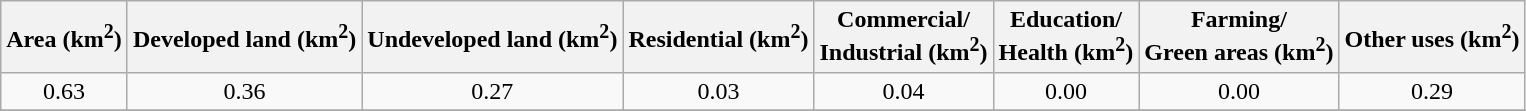<table class="wikitable" style="text-align: center;">
<tr>
<th>Area (km<sup>2</sup>)</th>
<th>Developed land (km<sup>2</sup>)</th>
<th>Undeveloped land (km<sup>2</sup>)</th>
<th>Residential (km<sup>2</sup>)</th>
<th>Commercial/<br> Industrial (km<sup>2</sup>)</th>
<th>Education/<br> Health (km<sup>2</sup>)</th>
<th>Farming/<br> Green areas (km<sup>2</sup>)</th>
<th>Other uses (km<sup>2</sup>)</th>
</tr>
<tr>
<td>0.63</td>
<td>0.36</td>
<td>0.27</td>
<td>0.03</td>
<td>0.04</td>
<td>0.00</td>
<td>0.00</td>
<td>0.29</td>
</tr>
<tr>
</tr>
</table>
